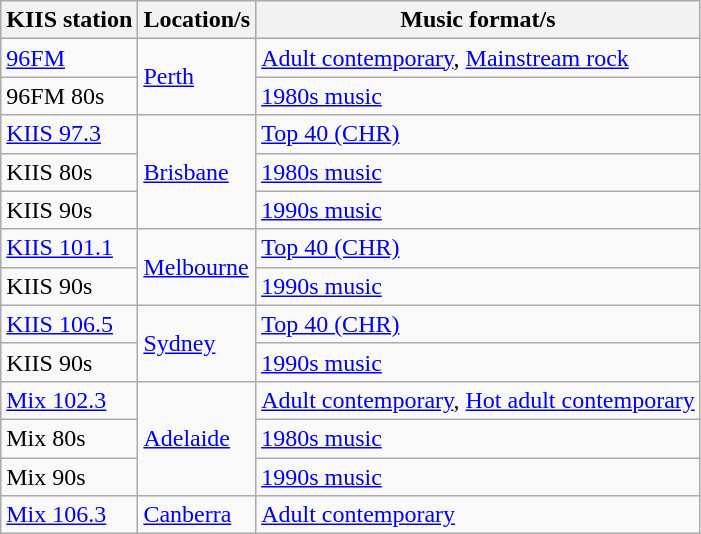<table class="wikitable">
<tr>
<th>KIIS station</th>
<th>Location/s</th>
<th>Music format/s</th>
</tr>
<tr>
<td><a href='#'>96FM</a></td>
<td rowspan="2"><a href='#'>Perth</a></td>
<td><a href='#'>Adult contemporary</a>, <a href='#'>Mainstream rock</a></td>
</tr>
<tr>
<td>96FM 80s</td>
<td><a href='#'>1980s music</a></td>
</tr>
<tr>
<td><a href='#'>KIIS 97.3</a></td>
<td rowspan="3"><a href='#'>Brisbane</a></td>
<td><a href='#'>Top 40 (CHR)</a></td>
</tr>
<tr>
<td>KIIS 80s</td>
<td><a href='#'>1980s music</a></td>
</tr>
<tr>
<td>KIIS 90s</td>
<td><a href='#'>1990s music</a></td>
</tr>
<tr>
<td><a href='#'>KIIS 101.1</a></td>
<td rowspan="2"><a href='#'>Melbourne</a></td>
<td><a href='#'>Top 40 (CHR)</a></td>
</tr>
<tr>
<td>KIIS 90s</td>
<td><a href='#'>1990s music</a></td>
</tr>
<tr>
<td><a href='#'>KIIS 106.5</a></td>
<td rowspan="2"><a href='#'>Sydney</a></td>
<td><a href='#'>Top 40 (CHR)</a></td>
</tr>
<tr>
<td>KIIS 90s</td>
<td><a href='#'>1990s music</a></td>
</tr>
<tr>
<td><a href='#'>Mix 102.3</a></td>
<td rowspan="3"><a href='#'>Adelaide</a></td>
<td><a href='#'>Adult contemporary</a>, <a href='#'>Hot adult contemporary</a></td>
</tr>
<tr>
<td>Mix 80s</td>
<td><a href='#'>1980s music</a></td>
</tr>
<tr>
<td>Mix 90s</td>
<td><a href='#'>1990s music</a></td>
</tr>
<tr>
<td><a href='#'>Mix 106.3</a></td>
<td><a href='#'>Canberra</a></td>
<td><a href='#'>Adult contemporary</a></td>
</tr>
</table>
